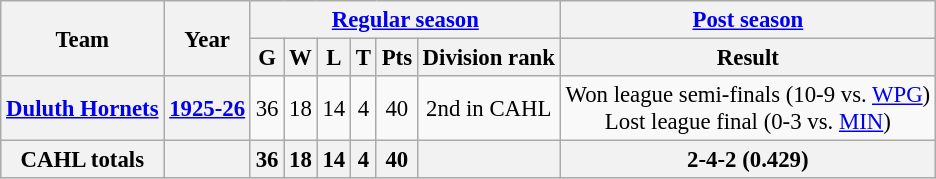<table class="wikitable" style="font-size: 95%; text-align:center;">
<tr>
<th rowspan="2">Team</th>
<th rowspan="2">Year</th>
<th colspan="6"><a href='#'>Regular season</a></th>
<th colspan="1"><a href='#'>Post season</a></th>
</tr>
<tr>
<th>G</th>
<th>W</th>
<th>L</th>
<th>T</th>
<th>Pts</th>
<th>Division rank</th>
<th>Result</th>
</tr>
<tr>
<th><a href='#'>Duluth Hornets</a></th>
<th><a href='#'>1925-26</a></th>
<td>36</td>
<td>18</td>
<td>14</td>
<td>4</td>
<td>40</td>
<td>2nd in CAHL</td>
<td>Won league semi-finals (10-9 vs. <a href='#'>WPG</a>) <br> Lost league final (0-3 vs. <a href='#'>MIN</a>)</td>
</tr>
<tr align="centre" bgcolor="#dddddd">
<th>CAHL totals</th>
<th></th>
<th>36</th>
<th>18</th>
<th>14</th>
<th>4</th>
<th>40</th>
<th></th>
<th>2-4-2 (0.429)</th>
</tr>
</table>
